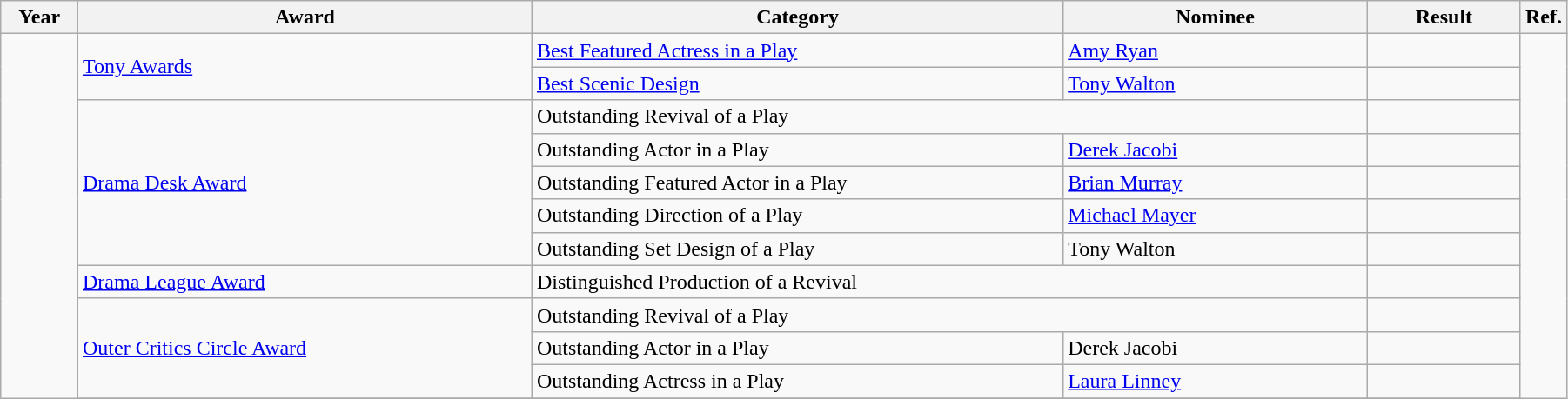<table class="wikitable" width="95%">
<tr>
<th width="5%">Year</th>
<th width="30%">Award</th>
<th width="35%">Category</th>
<th width="20%">Nominee</th>
<th width="10%">Result</th>
<th class=unsortable>Ref.</th>
</tr>
<tr>
<td rowspan=15></td>
<td rowspan=2><a href='#'>Tony Awards</a></td>
<td><a href='#'>Best Featured Actress in a Play</a></td>
<td><a href='#'>Amy Ryan</a></td>
<td></td>
<td rowspan=15></td>
</tr>
<tr>
<td><a href='#'>Best Scenic Design</a></td>
<td><a href='#'>Tony Walton</a></td>
<td></td>
</tr>
<tr>
<td rowspan=5><a href='#'>Drama Desk Award</a></td>
<td colspan=2>Outstanding Revival of a Play</td>
<td></td>
</tr>
<tr>
<td>Outstanding Actor in a Play</td>
<td><a href='#'>Derek Jacobi</a></td>
<td></td>
</tr>
<tr>
<td>Outstanding Featured Actor in a Play</td>
<td><a href='#'>Brian Murray</a></td>
<td></td>
</tr>
<tr>
<td>Outstanding Direction of a Play</td>
<td><a href='#'>Michael Mayer</a></td>
<td></td>
</tr>
<tr>
<td>Outstanding Set Design of a Play</td>
<td>Tony Walton</td>
<td></td>
</tr>
<tr>
<td><a href='#'>Drama League Award</a></td>
<td colspan=2>Distinguished Production of a Revival</td>
<td></td>
</tr>
<tr>
<td rowspan=3><a href='#'>Outer Critics Circle Award</a></td>
<td colspan=2>Outstanding Revival of a Play</td>
<td></td>
</tr>
<tr>
<td>Outstanding Actor in a Play</td>
<td>Derek Jacobi</td>
<td></td>
</tr>
<tr>
<td>Outstanding Actress in a Play</td>
<td><a href='#'>Laura Linney</a></td>
<td></td>
</tr>
<tr>
</tr>
</table>
